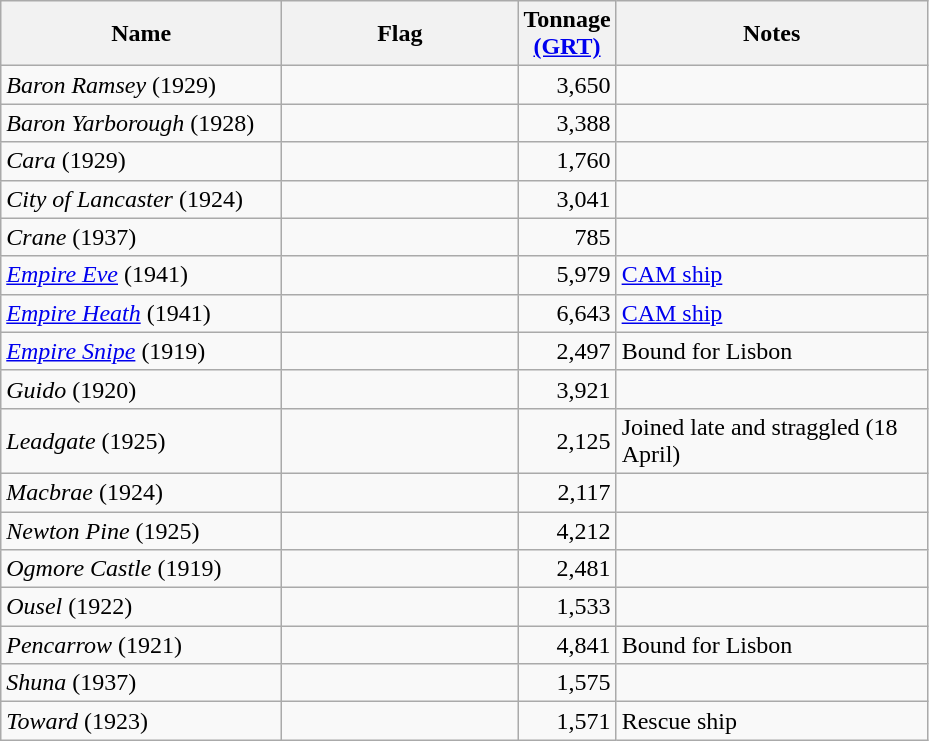<table class="wikitable sortable">
<tr>
<th scope="col" width="180px">Name</th>
<th scope="col" width="150px">Flag</th>
<th scope="col" width="30px">Tonnage <a href='#'>(GRT)</a></th>
<th scope="col" width="200px">Notes</th>
</tr>
<tr>
<td align="left"><em>Baron Ramsey</em> (1929)</td>
<td align="left"></td>
<td align="right">3,650</td>
<td></td>
</tr>
<tr>
<td align="left"><em>Baron Yarborough</em> (1928)</td>
<td align="left"></td>
<td align="right">3,388</td>
<td></td>
</tr>
<tr>
<td align="left"><em>Cara</em> (1929)</td>
<td align="left"></td>
<td align="right">1,760</td>
<td></td>
</tr>
<tr>
<td align="left"><em>City of Lancaster</em> (1924)</td>
<td align="left"></td>
<td align="right">3,041</td>
<td></td>
</tr>
<tr>
<td align="left"><em>Crane</em> (1937)</td>
<td align="left"></td>
<td align="right">785</td>
<td></td>
</tr>
<tr>
<td align="left"><em><a href='#'>Empire Eve</a></em> (1941)</td>
<td align="left"></td>
<td align="right">5,979</td>
<td align="left"><a href='#'>CAM ship</a></td>
</tr>
<tr>
<td align="left"><em><a href='#'>Empire Heath</a></em> (1941)</td>
<td align="left"></td>
<td align="right">6,643</td>
<td align="left"><a href='#'>CAM ship</a></td>
</tr>
<tr>
<td align="left"><em><a href='#'>Empire Snipe</a></em> (1919)</td>
<td align="left"></td>
<td align="right">2,497</td>
<td align="left">Bound for Lisbon</td>
</tr>
<tr>
<td align="left"><em>Guido</em> (1920)</td>
<td align="left"></td>
<td align="right">3,921</td>
<td></td>
</tr>
<tr>
<td align="left"><em>Leadgate</em> (1925)</td>
<td align="left"></td>
<td align="right">2,125</td>
<td align="left">Joined late and straggled (18 April)</td>
</tr>
<tr>
<td align="left"><em>Macbrae</em> (1924)</td>
<td align="left"></td>
<td align="right">2,117</td>
<td></td>
</tr>
<tr>
<td align="left"><em>Newton Pine</em> (1925)</td>
<td align="left"></td>
<td align="right">4,212</td>
<td></td>
</tr>
<tr>
<td align="left"><em>Ogmore Castle</em> (1919)</td>
<td align="left"></td>
<td align="right">2,481</td>
<td></td>
</tr>
<tr>
<td align="left"><em>Ousel</em> (1922)</td>
<td align="left"></td>
<td align="right">1,533</td>
<td></td>
</tr>
<tr>
<td align="left"><em>Pencarrow</em> (1921)</td>
<td align="left"></td>
<td align="right">4,841</td>
<td align="left">Bound for Lisbon</td>
</tr>
<tr>
<td align="left"><em>Shuna</em> (1937)</td>
<td align="left"></td>
<td align="right">1,575</td>
<td></td>
</tr>
<tr>
<td align="left"><em>Toward</em> (1923)</td>
<td align="left"></td>
<td align="right">1,571</td>
<td align="left">Rescue ship</td>
</tr>
</table>
